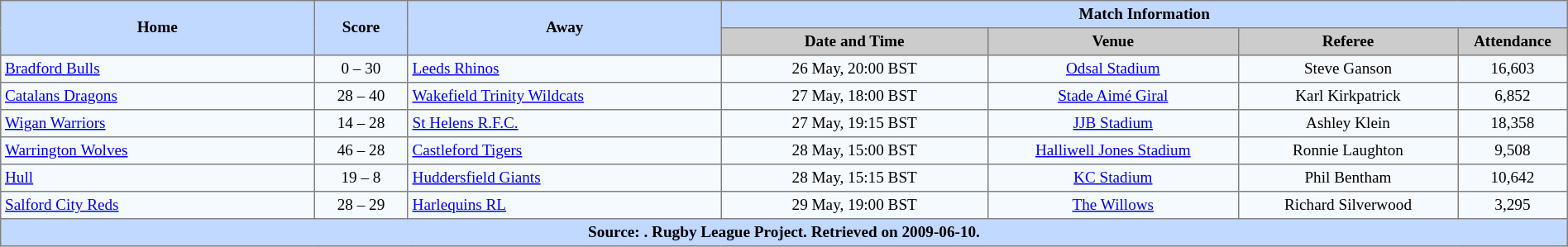<table border="1" cellpadding="3" cellspacing="0" style="border-collapse:collapse; font-size:80%; text-align:center; width:100%;">
<tr style="background:#c1d8ff;">
<th rowspan="2" style="width:20%;">Home</th>
<th rowspan="2" style="width:6%;">Score</th>
<th rowspan="2" style="width:20%;">Away</th>
<th colspan=6>Match Information</th>
</tr>
<tr style="background:#ccc;">
<th width=17%>Date and Time</th>
<th width=16%>Venue</th>
<th width=14%>Referee</th>
<th width=7%>Attendance</th>
</tr>
<tr style="background:#f5faff;">
<td align=left> <a href='#'>Bradford Bulls</a></td>
<td>0 – 30</td>
<td align=left> <a href='#'>Leeds Rhinos</a></td>
<td>26 May, 20:00 BST</td>
<td><a href='#'>Odsal Stadium</a></td>
<td>Steve Ganson</td>
<td>16,603</td>
</tr>
<tr style="background:#f5faff;">
<td align=left> <a href='#'>Catalans Dragons</a></td>
<td>28 – 40</td>
<td align=left> <a href='#'>Wakefield Trinity Wildcats</a></td>
<td>27 May, 18:00 BST</td>
<td><a href='#'>Stade Aimé Giral</a></td>
<td>Karl Kirkpatrick</td>
<td>6,852</td>
</tr>
<tr style="background:#f5faff;">
<td align=left> <a href='#'>Wigan Warriors</a></td>
<td>14 – 28</td>
<td align=left> <a href='#'>St Helens R.F.C.</a></td>
<td>27 May, 19:15 BST</td>
<td><a href='#'>JJB Stadium</a></td>
<td>Ashley Klein</td>
<td>18,358</td>
</tr>
<tr style="background:#f5faff;">
<td align=left> <a href='#'>Warrington Wolves</a></td>
<td>46 – 28</td>
<td align=left> <a href='#'>Castleford Tigers</a></td>
<td>28 May, 15:00 BST</td>
<td><a href='#'>Halliwell Jones Stadium</a></td>
<td>Ronnie Laughton</td>
<td>9,508</td>
</tr>
<tr style="background:#f5faff;">
<td align=left> <a href='#'>Hull</a></td>
<td>19 – 8</td>
<td align=left> <a href='#'>Huddersfield Giants</a></td>
<td>28 May, 15:15 BST</td>
<td><a href='#'>KC Stadium</a></td>
<td>Phil Bentham</td>
<td>10,642</td>
</tr>
<tr style="background:#f5faff;">
<td align=left> <a href='#'>Salford City Reds</a></td>
<td>28 – 29</td>
<td align=left> <a href='#'>Harlequins RL</a></td>
<td>29 May, 19:00 BST</td>
<td><a href='#'>The Willows</a></td>
<td>Richard Silverwood</td>
<td>3,295</td>
</tr>
<tr style="background:#c1d8ff;">
<th colspan=10>Source: . Rugby League Project. Retrieved on 2009-06-10.</th>
</tr>
</table>
